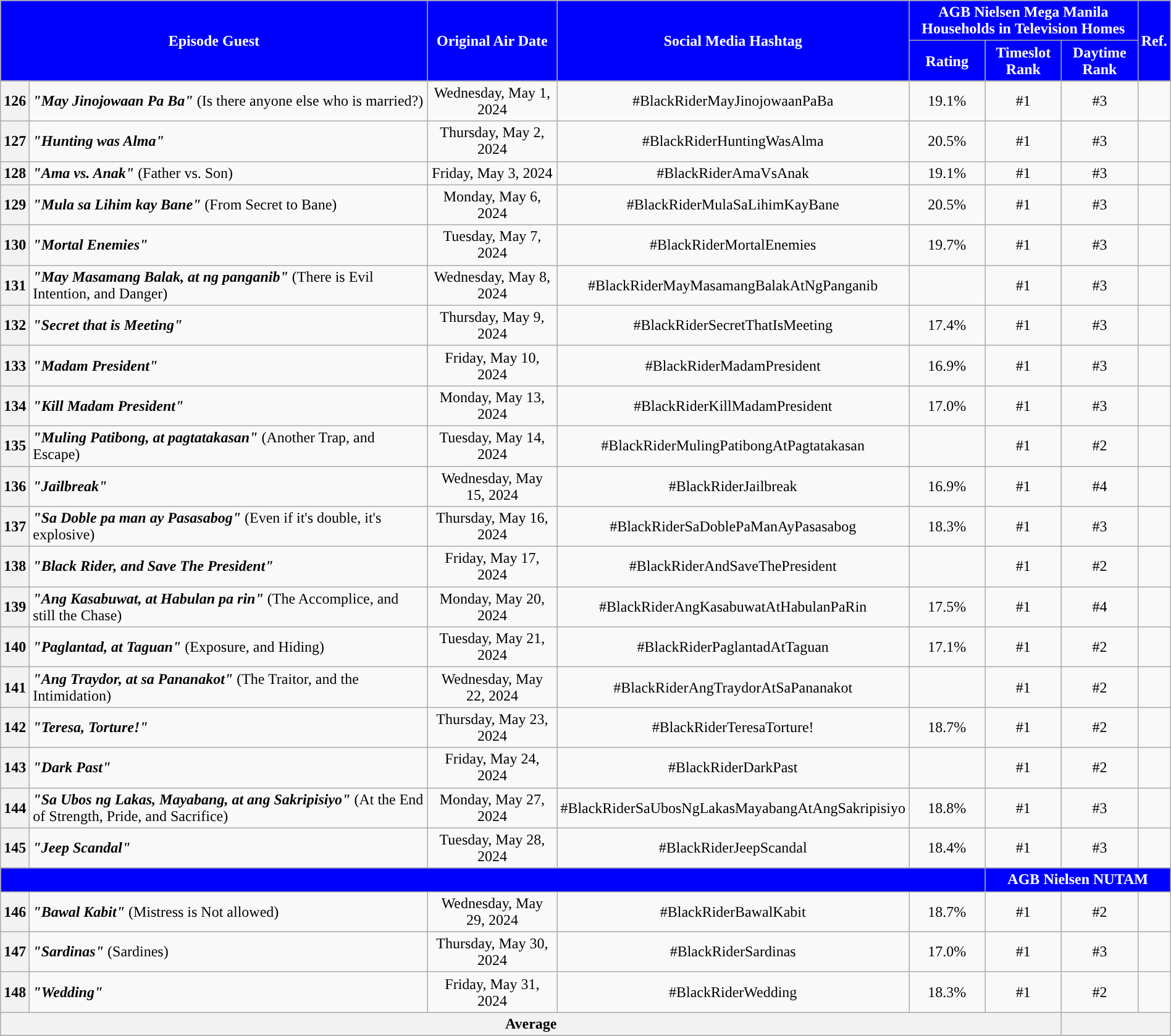<table class="wikitable" style="text-align:center; font-size:100%; line-height:18px;"  width="100%">
<tr>
<th colspan="2" rowspan="2" style="background-color:#0000FF; color:#ffffff;">Episode Guest</th>
<th style="background:#0000FF; color:white" rowspan="2">Original Air Date</th>
<th style="background:#0000FF; color:white" rowspan="2">Social Media Hashtag</th>
<th style="background-color:#0000FF; color:#ffffff;" colspan="3">AGB Nielsen Mega Manila Households in Television Homes</th>
<th rowspan="2" style="background:#0000FF; color:white">Ref.</th>
</tr>
<tr style="text-align: center style=">
<th style="background-color:#0000FF; width:75px; color:#ffffff;">Rating</th>
<th style="background-color:#0000FF; width:75px; color:#ffffff;">Timeslot Rank</th>
<th style="background-color:#0000FF; width:75px; color:#ffffff;">Daytime Rank</th>
</tr>
<tr>
<th>126</th>
<td style="text-align: left;"><strong><em>"May Jinojowaan Pa Ba"</em></strong> (Is there anyone else who is married?)</td>
<td>Wednesday, May 1, 2024</td>
<td>#BlackRiderMayJinojowaanPaBa</td>
<td>19.1%</td>
<td>#1</td>
<td>#3</td>
<td></td>
</tr>
<tr>
<th>127</th>
<td style="text-align: left;"><strong><em>"Hunting was Alma"</em></strong></td>
<td>Thursday, May 2, 2024</td>
<td>#BlackRiderHuntingWasAlma</td>
<td>20.5%</td>
<td>#1</td>
<td>#3</td>
<td></td>
</tr>
<tr>
<th>128</th>
<td style="text-align: left;"><strong><em>"Ama vs. Anak"</em></strong> (Father vs. Son)</td>
<td>Friday, May 3, 2024</td>
<td>#BlackRiderAmaVsAnak</td>
<td>19.1%</td>
<td>#1</td>
<td>#3</td>
<td></td>
</tr>
<tr>
<th>129</th>
<td style="text-align: left;"><strong><em>"Mula sa Lihim kay Bane"</em></strong> (From Secret to Bane)</td>
<td>Monday, May 6, 2024</td>
<td>#BlackRiderMulaSaLihimKayBane</td>
<td>20.5%</td>
<td>#1</td>
<td>#3</td>
<td></td>
</tr>
<tr>
<th>130</th>
<td style="text-align: left;"><strong><em>"Mortal Enemies"</em></strong></td>
<td>Tuesday, May 7, 2024</td>
<td>#BlackRiderMortalEnemies</td>
<td>19.7%</td>
<td>#1</td>
<td>#3</td>
<td></td>
</tr>
<tr>
<th>131</th>
<td style="text-align: left;"><strong><em>"May Masamang Balak, at ng panganib"</em></strong> (There is Evil Intention, and Danger)</td>
<td>Wednesday, May 8, 2024</td>
<td>#BlackRiderMayMasamangBalakAtNgPanganib</td>
<td></td>
<td>#1</td>
<td>#3</td>
<td></td>
</tr>
<tr>
<th>132</th>
<td style="text-align: left;"><strong><em>"Secret that is Meeting"</em></strong></td>
<td>Thursday, May 9, 2024</td>
<td>#BlackRiderSecretThatIsMeeting</td>
<td>17.4%</td>
<td>#1</td>
<td>#3</td>
<td></td>
</tr>
<tr>
<th>133</th>
<td style="text-align: left;"><strong><em>"Madam President"</em></strong></td>
<td>Friday, May 10, 2024</td>
<td>#BlackRiderMadamPresident</td>
<td>16.9%</td>
<td>#1</td>
<td>#3</td>
<td></td>
</tr>
<tr>
<th>134</th>
<td style="text-align: left;"><strong><em>"Kill Madam President"</em></strong></td>
<td>Monday, May 13, 2024</td>
<td>#BlackRiderKillMadamPresident</td>
<td>17.0%</td>
<td>#1</td>
<td>#3</td>
<td></td>
</tr>
<tr>
<th>135</th>
<td style="text-align: left;"><strong><em>"Muling Patibong, at pagtatakasan"</em></strong> (Another Trap, and Escape)</td>
<td>Tuesday, May 14, 2024</td>
<td>#BlackRiderMulingPatibongAtPagtatakasan</td>
<td></td>
<td>#1</td>
<td>#2</td>
<td></td>
</tr>
<tr>
<th>136</th>
<td style="text-align: left;"><strong><em>"Jailbreak"</em></strong></td>
<td>Wednesday, May 15, 2024</td>
<td>#BlackRiderJailbreak</td>
<td>16.9%</td>
<td>#1</td>
<td>#4</td>
<td></td>
</tr>
<tr>
<th>137</th>
<td style="text-align: left;"><strong><em>"Sa Doble pa man ay Pasasabog"</em></strong> (Even if it's double, it's explosive)</td>
<td>Thursday, May 16, 2024</td>
<td>#BlackRiderSaDoblePaManAyPasasabog</td>
<td>18.3%</td>
<td>#1</td>
<td>#3</td>
<td></td>
</tr>
<tr>
<th>138</th>
<td style="text-align: left;"><strong><em>"Black Rider, and Save The President"</em></strong></td>
<td>Friday, May 17, 2024</td>
<td>#BlackRiderAndSaveThePresident</td>
<td></td>
<td>#1</td>
<td>#2</td>
<td></td>
</tr>
<tr>
<th>139</th>
<td style="text-align: left;"><strong><em>"Ang Kasabuwat, at Habulan pa rin"</em></strong> (The Accomplice, and still the Chase)</td>
<td>Monday, May 20, 2024</td>
<td>#BlackRiderAngKasabuwatAtHabulanPaRin</td>
<td>17.5%</td>
<td>#1</td>
<td>#4</td>
<td></td>
</tr>
<tr>
<th>140</th>
<td style="text-align: left;"><strong><em>"Paglantad, at Taguan"</em></strong> (Exposure, and Hiding)</td>
<td>Tuesday, May 21, 2024</td>
<td>#BlackRiderPaglantadAtTaguan</td>
<td>17.1%</td>
<td>#1</td>
<td>#2</td>
<td></td>
</tr>
<tr>
<th>141</th>
<td style="text-align: left;"><strong><em>"Ang Traydor, at sa Pananakot"</em></strong> (The Traitor, and the Intimidation)</td>
<td>Wednesday, May 22, 2024</td>
<td>#BlackRiderAngTraydorAtSaPananakot</td>
<td></td>
<td>#1</td>
<td>#2</td>
<td></td>
</tr>
<tr>
<th>142</th>
<td style="text-align: left;"><strong><em>"Teresa, Torture!"</em></strong></td>
<td>Thursday, May 23, 2024</td>
<td>#BlackRiderTeresaTorture!</td>
<td>18.7%</td>
<td>#1</td>
<td>#2</td>
<td></td>
</tr>
<tr>
<th>143</th>
<td style="text-align: left;"><strong><em>"Dark Past"</em></strong></td>
<td>Friday, May 24, 2024</td>
<td>#BlackRiderDarkPast</td>
<td></td>
<td>#1</td>
<td>#2</td>
<td></td>
</tr>
<tr>
<th>144</th>
<td style="text-align: left;"><strong><em>"Sa Ubos ng Lakas, Mayabang, at ang Sakripisiyo"</em></strong> (At the End of Strength, Pride, and Sacrifice)</td>
<td>Monday, May 27, 2024</td>
<td>#BlackRiderSaUbosNgLakasMayabangAtAngSakripisiyo</td>
<td>18.8%</td>
<td>#1</td>
<td>#3</td>
<td></td>
</tr>
<tr>
<th>145</th>
<td style="text-align: left;"><strong><em>"Jeep Scandal"</em></strong></td>
<td>Tuesday, May 28, 2024</td>
<td>#BlackRiderJeepScandal</td>
<td>18.4%</td>
<td>#1</td>
<td>#3</td>
<td></td>
</tr>
<tr>
<th style="background-color:#0000FF; color:#ffffff;" colspan="5"></th>
<th style="background-color:#0000FF; color:#ffffff;" colspan="4">AGB Nielsen NUTAM</th>
</tr>
<tr>
<th>146</th>
<td style="text-align: left;"><strong><em>"Bawal Kabit"</em></strong> (Mistress is Not allowed)</td>
<td>Wednesday, May 29, 2024</td>
<td>#BlackRiderBawalKabit</td>
<td>18.7%</td>
<td>#1</td>
<td>#2</td>
<td></td>
</tr>
<tr>
<th>147</th>
<td style="text-align: left;"><strong><em>"Sardinas"</em></strong> (Sardines)</td>
<td>Thursday, May 30, 2024</td>
<td>#BlackRiderSardinas</td>
<td>17.0%</td>
<td>#1</td>
<td>#3</td>
<td></td>
</tr>
<tr>
<th>148</th>
<td style="text-align: left;"><strong><em>"Wedding"</em></strong></td>
<td>Friday, May 31, 2024</td>
<td>#BlackRiderWedding</td>
<td>18.3%</td>
<td>#1</td>
<td>#2</td>
<td></td>
</tr>
<tr>
<th colspan="6">Average</th>
<th colspan="2"></th>
</tr>
<tr>
</tr>
</table>
